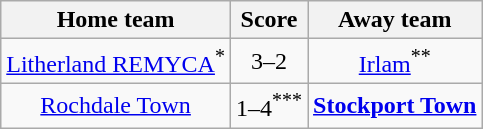<table class="wikitable" style="text-align: center">
<tr>
<th>Home team</th>
<th>Score</th>
<th>Away team</th>
</tr>
<tr>
<td><a href='#'>Litherland REMYCA</a><sup>*</sup></td>
<td>3–2</td>
<td><a href='#'>Irlam</a><sup>**</sup></td>
</tr>
<tr>
<td><a href='#'>Rochdale Town</a></td>
<td>1–4<sup>***</sup></td>
<td><strong><a href='#'>Stockport Town</a></strong></td>
</tr>
</table>
